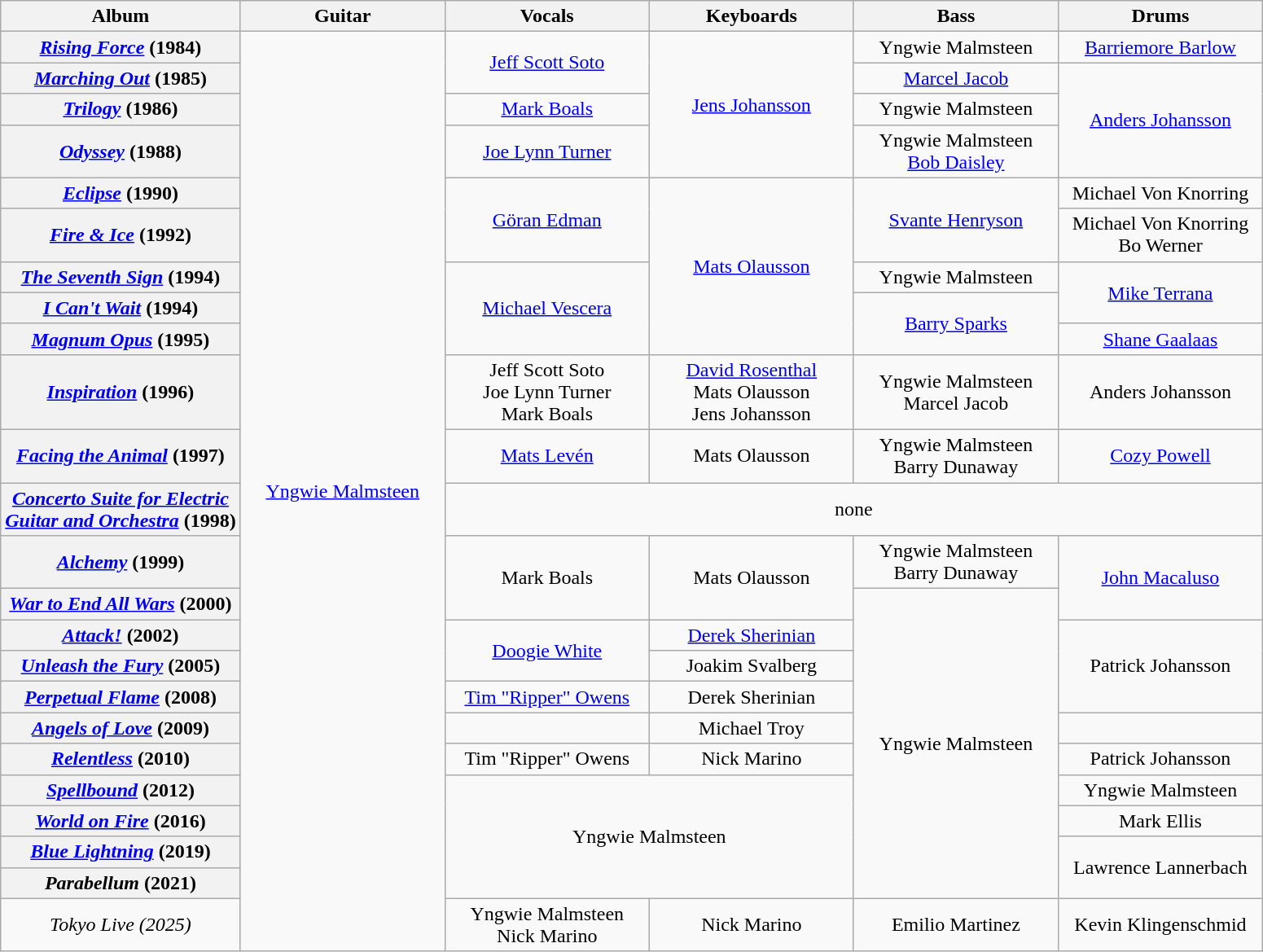<table class="wikitable plainrowheaders" style="text-align:center;">
<tr>
<th scope="col">Album</th>
<th scope="col" style="width:10em;">Guitar</th>
<th scope="col" style="width:10em;">Vocals</th>
<th scope="col" style="width:10em;">Keyboards</th>
<th scope="col" style="width:10em;">Bass</th>
<th scope="col" style="width:10em;">Drums</th>
</tr>
<tr>
<th scope="row"><em><a href='#'>Rising Force</a></em> (1984)</th>
<td rowspan="24"><a href='#'>Yngwie Malmsteen</a></td>
<td rowspan="2"><a href='#'>Jeff Scott Soto</a></td>
<td rowspan="4"><a href='#'>Jens Johansson</a></td>
<td>Yngwie Malmsteen</td>
<td><a href='#'>Barriemore Barlow</a></td>
</tr>
<tr>
<th scope="row"><em><a href='#'>Marching Out</a></em> (1985)</th>
<td><a href='#'>Marcel Jacob</a></td>
<td rowspan="3"><a href='#'>Anders Johansson</a></td>
</tr>
<tr>
<th scope="row"><em><a href='#'>Trilogy</a></em> (1986)</th>
<td><a href='#'>Mark Boals</a></td>
<td>Yngwie Malmsteen</td>
</tr>
<tr>
<th scope="row"><em><a href='#'>Odyssey</a></em> (1988)</th>
<td><a href='#'>Joe Lynn Turner</a></td>
<td>Yngwie Malmsteen<br><a href='#'>Bob Daisley</a></td>
</tr>
<tr>
<th scope="row"><em><a href='#'>Eclipse</a></em> (1990)</th>
<td rowspan="2"><a href='#'>Göran Edman</a></td>
<td rowspan="5"><a href='#'>Mats Olausson</a></td>
<td rowspan="2"><a href='#'>Svante Henryson</a></td>
<td>Michael Von Knorring</td>
</tr>
<tr>
<th scope="row"><em><a href='#'>Fire & Ice</a></em> (1992)</th>
<td>Michael Von Knorring<br>Bo Werner</td>
</tr>
<tr>
<th scope="row"><em><a href='#'>The Seventh Sign</a></em> (1994)</th>
<td rowspan="3"><a href='#'>Michael Vescera</a></td>
<td>Yngwie Malmsteen</td>
<td rowspan="2"><a href='#'>Mike Terrana</a></td>
</tr>
<tr>
<th scope="row"><em><a href='#'>I Can't Wait</a></em> (1994)</th>
<td rowspan="2"><a href='#'>Barry Sparks</a></td>
</tr>
<tr>
<th scope="row"><em><a href='#'>Magnum Opus</a></em> (1995)</th>
<td><a href='#'>Shane Gaalaas</a></td>
</tr>
<tr>
<th scope="row"><em><a href='#'>Inspiration</a></em> (1996)</th>
<td>Jeff Scott Soto<br>Joe Lynn Turner<br>Mark Boals</td>
<td><a href='#'>David Rosenthal</a><br>Mats Olausson<br>Jens Johansson</td>
<td>Yngwie Malmsteen<br>Marcel Jacob</td>
<td>Anders Johansson</td>
</tr>
<tr>
<th scope="row"><em><a href='#'>Facing the Animal</a></em> (1997)</th>
<td><a href='#'>Mats Levén</a></td>
<td>Mats Olausson</td>
<td>Yngwie Malmsteen<br>Barry Dunaway</td>
<td><a href='#'>Cozy Powell</a></td>
</tr>
<tr>
<th scope="row"><em><a href='#'>Concerto Suite for Electric<br>Guitar and Orchestra</a></em> (1998)</th>
<td colspan="4">none</td>
</tr>
<tr>
<th scope="row"><em><a href='#'>Alchemy</a></em> (1999)</th>
<td rowspan="2">Mark Boals</td>
<td rowspan="2">Mats Olausson</td>
<td>Yngwie Malmsteen<br>Barry Dunaway</td>
<td rowspan="2"><a href='#'>John Macaluso</a></td>
</tr>
<tr>
<th scope="row"><em><a href='#'>War to End All Wars</a></em> (2000)</th>
<td rowspan="10">Yngwie Malmsteen</td>
</tr>
<tr>
<th scope="row"><em><a href='#'>Attack!</a></em> (2002)</th>
<td rowspan="2"><a href='#'>Doogie White</a></td>
<td><a href='#'>Derek Sherinian</a></td>
<td rowspan="3">Patrick Johansson</td>
</tr>
<tr>
<th scope="row"><em><a href='#'>Unleash the Fury</a></em> (2005)</th>
<td>Joakim Svalberg</td>
</tr>
<tr>
<th scope="row"><em><a href='#'>Perpetual Flame</a></em> (2008)</th>
<td><a href='#'>Tim "Ripper" Owens</a></td>
<td>Derek Sherinian</td>
</tr>
<tr>
<th scope="row"><em><a href='#'>Angels of Love</a></em> (2009)</th>
<td></td>
<td>Michael Troy</td>
<td></td>
</tr>
<tr>
<th scope="row"><em><a href='#'>Relentless</a></em> (2010)</th>
<td>Tim "Ripper" Owens</td>
<td>Nick Marino</td>
<td>Patrick Johansson</td>
</tr>
<tr>
<th scope="row"><em><a href='#'>Spellbound</a></em> (2012)</th>
<td colspan="2" rowspan="4">Yngwie Malmsteen</td>
<td>Yngwie Malmsteen</td>
</tr>
<tr>
<th scope="row"><em><a href='#'>World on Fire</a></em> (2016)</th>
<td>Mark Ellis</td>
</tr>
<tr>
<th scope="row"><em><a href='#'>Blue Lightning</a></em> (2019)</th>
<td rowspan="2">Lawrence Lannerbach </td>
</tr>
<tr>
<th scope="row"><em>Parabellum</em> (2021)</th>
</tr>
<tr>
<td><em>Tokyo Live (2025)</em></td>
<td>Yngwie Malmsteen<br>Nick Marino</td>
<td>Nick Marino</td>
<td>Emilio Martinez</td>
<td>Kevin Klingenschmid</td>
</tr>
</table>
